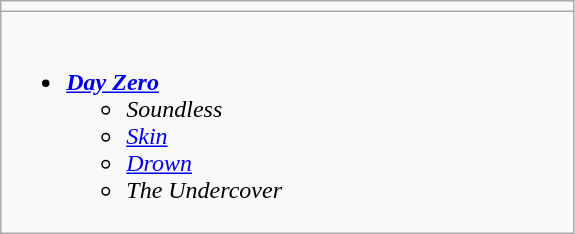<table class="wikitable">
<tr>
<td style="vertical-align:top; width:50%;"></td>
</tr>
<tr>
<td valign="top"><br><ul><li><a href='#'><strong><em>Day Zero</em></strong></a><ul><li><em>Soundless</em></li><li><a href='#'><em>Skin</em></a></li><li><em><a href='#'>Drown</a></em></li><li><em>The Undercover</em></li></ul></li></ul></td>
</tr>
</table>
